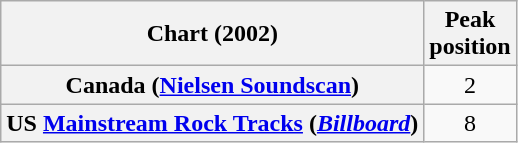<table class="wikitable sortable plainrowheaders" style="text-align:center">
<tr>
<th>Chart (2002)</th>
<th>Peak<br>position</th>
</tr>
<tr>
<th scope="row">Canada (<a href='#'>Nielsen Soundscan</a>)</th>
<td>2</td>
</tr>
<tr>
<th scope="row">US <a href='#'>Mainstream Rock Tracks</a> (<em><a href='#'>Billboard</a></em>)</th>
<td>8</td>
</tr>
</table>
